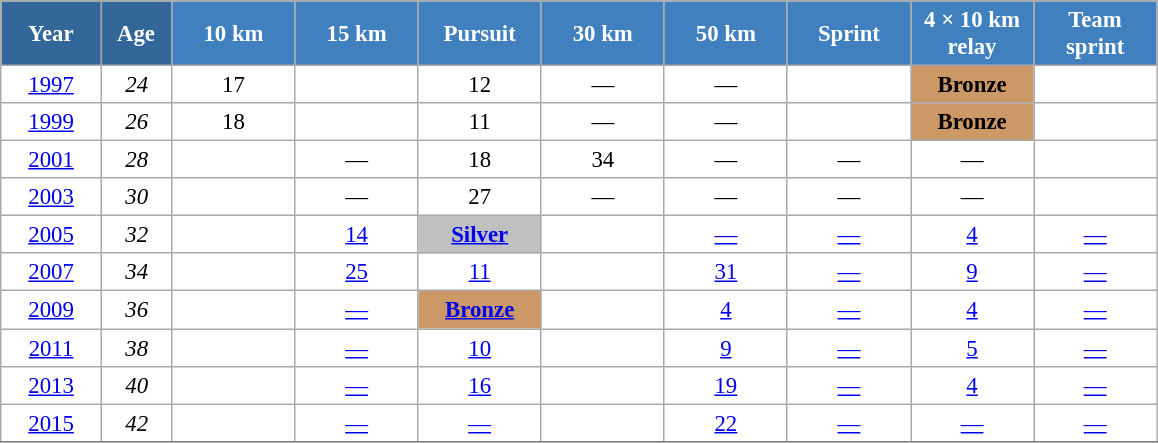<table class="wikitable" style="font-size:95%; text-align:center; border:grey solid 1px; border-collapse:collapse; background:#ffffff;">
<tr>
<th style="background-color:#369; color:white; width:60px;"> Year </th>
<th style="background-color:#369; color:white; width:40px;"> Age </th>
<th style="background-color:#4180be; color:white; width:75px;"> 10 km </th>
<th style="background-color:#4180be; color:white; width:75px;"> 15 km </th>
<th style="background-color:#4180be; color:white; width:75px;"> Pursuit </th>
<th style="background-color:#4180be; color:white; width:75px;"> 30 km </th>
<th style="background-color:#4180be; color:white; width:75px;"> 50 km </th>
<th style="background-color:#4180be; color:white; width:75px;"> Sprint </th>
<th style="background-color:#4180be; color:white; width:75px;"> 4 × 10 km <br> relay </th>
<th style="background-color:#4180be; color:white; width:75px;"> Team <br> sprint </th>
</tr>
<tr>
<td><a href='#'>1997</a></td>
<td><em>24</em></td>
<td>17</td>
<td></td>
<td>12</td>
<td>—</td>
<td>—</td>
<td></td>
<td bgcolor="cc9966"><strong>Bronze</strong></td>
<td></td>
</tr>
<tr>
<td><a href='#'>1999</a></td>
<td><em>26</em></td>
<td>18</td>
<td></td>
<td>11</td>
<td>—</td>
<td>—</td>
<td></td>
<td bgcolor="cc9966"><strong>Bronze</strong></td>
<td></td>
</tr>
<tr>
<td><a href='#'>2001</a></td>
<td><em>28</em></td>
<td></td>
<td>—</td>
<td>18</td>
<td>34</td>
<td>—</td>
<td>—</td>
<td>—</td>
<td></td>
</tr>
<tr>
<td><a href='#'>2003</a></td>
<td><em>30</em></td>
<td></td>
<td>—</td>
<td>27</td>
<td>—</td>
<td>—</td>
<td>—</td>
<td>—</td>
<td></td>
</tr>
<tr>
<td><a href='#'>2005</a></td>
<td><em>32</em></td>
<td></td>
<td><a href='#'>14</a></td>
<td style="background:silver;"><a href='#'><strong>Silver</strong></a></td>
<td></td>
<td><a href='#'>—</a></td>
<td><a href='#'>—</a></td>
<td><a href='#'>4</a></td>
<td><a href='#'>—</a></td>
</tr>
<tr>
<td><a href='#'>2007</a></td>
<td><em>34</em></td>
<td></td>
<td><a href='#'>25</a></td>
<td><a href='#'>11</a></td>
<td></td>
<td><a href='#'>31</a></td>
<td><a href='#'>—</a></td>
<td><a href='#'>9</a></td>
<td><a href='#'>—</a></td>
</tr>
<tr>
<td><a href='#'>2009</a></td>
<td><em>36</em></td>
<td></td>
<td><a href='#'>—</a></td>
<td bgcolor="cc9966"><a href='#'><strong>Bronze</strong></a></td>
<td></td>
<td><a href='#'>4</a></td>
<td><a href='#'>—</a></td>
<td><a href='#'>4</a></td>
<td><a href='#'>—</a></td>
</tr>
<tr>
<td><a href='#'>2011</a></td>
<td><em>38</em></td>
<td></td>
<td><a href='#'>—</a></td>
<td><a href='#'>10</a></td>
<td></td>
<td><a href='#'>9</a></td>
<td><a href='#'>—</a></td>
<td><a href='#'>5</a></td>
<td><a href='#'>—</a></td>
</tr>
<tr>
<td><a href='#'>2013</a></td>
<td><em>40</em></td>
<td></td>
<td><a href='#'>—</a></td>
<td><a href='#'>16</a></td>
<td></td>
<td><a href='#'>19</a></td>
<td><a href='#'>—</a></td>
<td><a href='#'>4</a></td>
<td><a href='#'>—</a></td>
</tr>
<tr>
<td><a href='#'>2015</a></td>
<td><em>42</em></td>
<td></td>
<td><a href='#'>—</a></td>
<td><a href='#'>—</a></td>
<td></td>
<td><a href='#'>22</a></td>
<td><a href='#'>—</a></td>
<td><a href='#'>—</a></td>
<td><a href='#'>—</a></td>
</tr>
<tr>
</tr>
</table>
